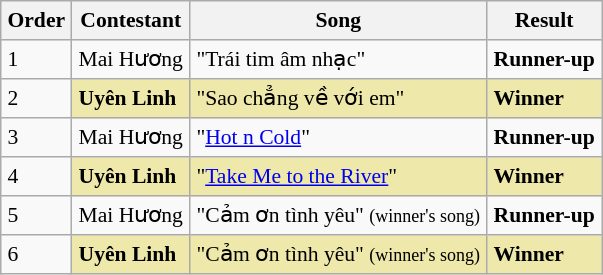<table border="8" cellpadding="4" cellspacing="0" style="margin:  1em 1em 1em 0; background: #f9f9f9; border: 1px #aaa  solid; border-collapse: collapse; font-size: 90%;">
<tr bgcolor="#f2f2f2">
<th>Order</th>
<th>Contestant</th>
<th>Song</th>
<th>Result</th>
</tr>
<tr>
<td>1</td>
<td>Mai Hương</td>
<td>"Trái tim âm nhạc"</td>
<td><strong>Runner-up</strong></td>
</tr>
<tr>
<td>2</td>
<td bgcolor="palegoldenrod"><strong>Uyên Linh</strong></td>
<td bgcolor="palegoldenrod">"Sao chẳng về với em"</td>
<td bgcolor="palegoldenrod"><strong>Winner</strong></td>
</tr>
<tr>
<td>3</td>
<td>Mai Hương</td>
<td>"<a href='#'>Hot n Cold</a>"</td>
<td><strong>Runner-up</strong></td>
</tr>
<tr>
<td>4</td>
<td bgcolor="palegoldenrod"><strong>Uyên Linh</strong></td>
<td bgcolor="palegoldenrod">"<a href='#'>Take Me to the River</a>"</td>
<td bgcolor="palegoldenrod"><strong>Winner</strong></td>
</tr>
<tr>
<td>5</td>
<td>Mai Hương</td>
<td>"Cảm ơn tình yêu" <small>(winner's song)</small></td>
<td><strong>Runner-up</strong></td>
</tr>
<tr>
<td>6</td>
<td bgcolor="palegoldenrod"><strong>Uyên Linh</strong></td>
<td bgcolor="palegoldenrod">"Cảm ơn tình yêu" <small>(winner's song)</small></td>
<td bgcolor="palegoldenrod"><strong>Winner</strong></td>
</tr>
</table>
